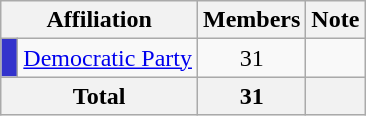<table class="wikitable">
<tr>
<th colspan="2" align="center" valign="bottom">Affiliation</th>
<th valign="bottom">Members</th>
<th valign="bottom">Note</th>
</tr>
<tr>
<td bgcolor="#3333CC"> </td>
<td><a href='#'>Democratic Party</a></td>
<td align="center">31</td>
<td></td>
</tr>
<tr>
<th colspan="2" align="center"><strong>Total</strong></th>
<th align="center"><strong>31</strong></th>
<th></th>
</tr>
</table>
